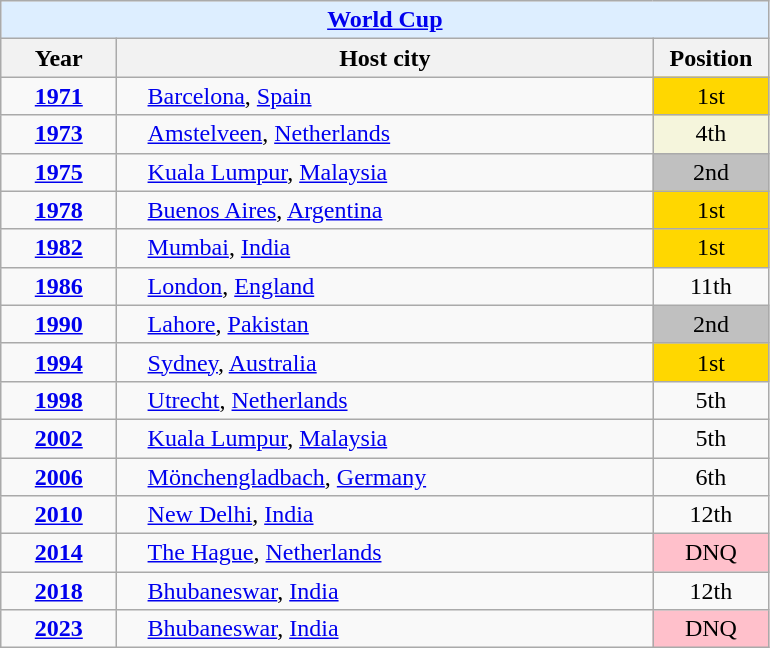<table class="wikitable" style="text-align: center;">
<tr>
<th colspan=3 style="background-color: #ddeeff;"><a href='#'>World Cup</a></th>
</tr>
<tr>
<th style="width: 70px;">Year</th>
<th style="width: 350px;">Host city</th>
<th style="width: 70px;">Position</th>
</tr>
<tr>
<td><strong><a href='#'>1971</a></strong></td>
<td style="text-align: left; padding-left: 20px;"> <a href='#'>Barcelona</a>, <a href='#'>Spain</a></td>
<td style="background-color: gold">1st</td>
</tr>
<tr>
<td><strong><a href='#'>1973</a></strong></td>
<td style="text-align: left; padding-left: 20px;"> <a href='#'>Amstelveen</a>, <a href='#'>Netherlands</a></td>
<td style="background-color: beige;">4th</td>
</tr>
<tr>
<td><strong><a href='#'>1975</a></strong></td>
<td style="text-align: left; padding-left: 20px;"> <a href='#'>Kuala Lumpur</a>, <a href='#'>Malaysia</a></td>
<td style="background-color: silver">2nd</td>
</tr>
<tr>
<td><strong><a href='#'>1978</a></strong></td>
<td style="text-align: left; padding-left: 20px;"> <a href='#'>Buenos Aires</a>, <a href='#'>Argentina</a></td>
<td style="background-color: gold">1st</td>
</tr>
<tr>
<td><strong><a href='#'>1982</a></strong></td>
<td style="text-align: left; padding-left: 20px;"> <a href='#'>Mumbai</a>, <a href='#'>India</a></td>
<td style="background-color: gold">1st</td>
</tr>
<tr>
<td><strong><a href='#'>1986</a></strong></td>
<td style="text-align: left; padding-left: 20px;"> <a href='#'>London</a>, <a href='#'>England</a></td>
<td>11th</td>
</tr>
<tr>
<td><strong><a href='#'>1990</a></strong></td>
<td style="text-align: left; padding-left: 20px;"> <a href='#'>Lahore</a>, <a href='#'>Pakistan</a></td>
<td style="background-color: silver">2nd</td>
</tr>
<tr>
<td><strong><a href='#'>1994</a></strong></td>
<td style="text-align: left; padding-left: 20px;"> <a href='#'>Sydney</a>, <a href='#'>Australia</a></td>
<td style="background-color: gold">1st</td>
</tr>
<tr>
<td><strong><a href='#'>1998</a></strong></td>
<td style="text-align: left; padding-left: 20px;"> <a href='#'>Utrecht</a>, <a href='#'>Netherlands</a></td>
<td>5th</td>
</tr>
<tr>
<td><strong><a href='#'>2002</a></strong></td>
<td style="text-align: left; padding-left: 20px;"> <a href='#'>Kuala Lumpur</a>, <a href='#'>Malaysia</a></td>
<td>5th</td>
</tr>
<tr>
<td><strong><a href='#'>2006</a></strong></td>
<td style="text-align: left; padding-left: 20px;"> <a href='#'>Mönchengladbach</a>, <a href='#'>Germany</a></td>
<td>6th</td>
</tr>
<tr>
<td><strong><a href='#'>2010</a></strong></td>
<td style="text-align: left; padding-left: 20px;"> <a href='#'>New Delhi</a>, <a href='#'>India</a></td>
<td>12th</td>
</tr>
<tr>
<td><strong><a href='#'>2014</a></strong></td>
<td style="text-align: left; padding-left: 20px;"> <a href='#'>The Hague</a>, <a href='#'>Netherlands</a></td>
<td style="background-color: pink">DNQ</td>
</tr>
<tr>
<td><strong><a href='#'>2018</a></strong></td>
<td style="text-align: left; padding-left: 20px;"> <a href='#'>Bhubaneswar</a>, <a href='#'>India</a></td>
<td>12th</td>
</tr>
<tr>
<td><strong><a href='#'>2023</a></strong></td>
<td style="text-align: left; padding-left: 20px;"> <a href='#'>Bhubaneswar</a>, <a href='#'>India</a></td>
<td style="background-color: pink">DNQ</td>
</tr>
</table>
